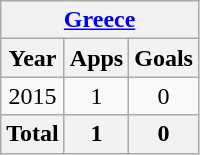<table class="wikitable" style="text-align:center">
<tr>
<th colspan="3"><a href='#'>Greece</a></th>
</tr>
<tr>
<th>Year</th>
<th>Apps</th>
<th>Goals</th>
</tr>
<tr>
<td>2015</td>
<td>1</td>
<td>0</td>
</tr>
<tr>
<th>Total</th>
<th>1</th>
<th>0</th>
</tr>
</table>
